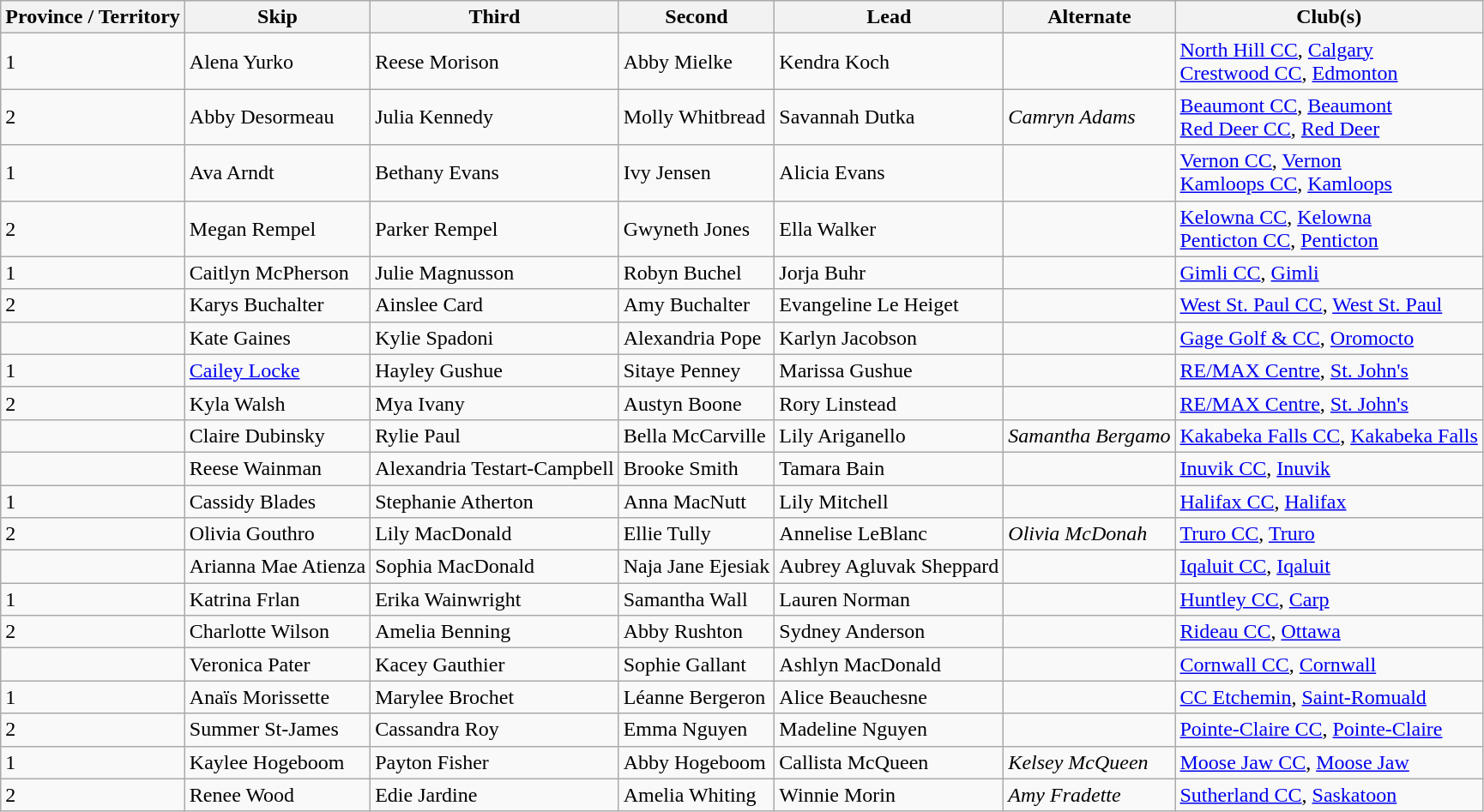<table class="wikitable">
<tr>
<th scope="col">Province / Territory</th>
<th scope="col">Skip</th>
<th scope="col">Third</th>
<th scope="col">Second</th>
<th scope="col">Lead</th>
<th scope="col">Alternate</th>
<th scope="col">Club(s)</th>
</tr>
<tr>
<td> 1</td>
<td>Alena Yurko</td>
<td>Reese Morison</td>
<td>Abby Mielke</td>
<td>Kendra Koch</td>
<td></td>
<td><a href='#'>North Hill CC</a>, <a href='#'>Calgary</a> <br> <a href='#'>Crestwood CC</a>, <a href='#'>Edmonton</a></td>
</tr>
<tr>
<td> 2</td>
<td>Abby Desormeau</td>
<td>Julia Kennedy</td>
<td>Molly Whitbread</td>
<td>Savannah Dutka</td>
<td><em>Camryn Adams</em></td>
<td><a href='#'>Beaumont CC</a>, <a href='#'>Beaumont</a> <br> <a href='#'>Red Deer CC</a>, <a href='#'>Red Deer</a></td>
</tr>
<tr>
<td> 1</td>
<td>Ava Arndt</td>
<td>Bethany Evans</td>
<td>Ivy Jensen</td>
<td>Alicia Evans</td>
<td></td>
<td><a href='#'>Vernon CC</a>, <a href='#'>Vernon</a> <br> <a href='#'>Kamloops CC</a>, <a href='#'>Kamloops</a></td>
</tr>
<tr>
<td> 2</td>
<td>Megan Rempel</td>
<td>Parker Rempel</td>
<td>Gwyneth Jones</td>
<td>Ella Walker</td>
<td></td>
<td><a href='#'>Kelowna CC</a>, <a href='#'>Kelowna</a> <br> <a href='#'>Penticton CC</a>, <a href='#'>Penticton</a></td>
</tr>
<tr>
<td> 1</td>
<td>Caitlyn McPherson</td>
<td>Julie Magnusson</td>
<td>Robyn Buchel</td>
<td>Jorja Buhr</td>
<td></td>
<td><a href='#'>Gimli CC</a>, <a href='#'>Gimli</a></td>
</tr>
<tr>
<td> 2</td>
<td>Karys Buchalter</td>
<td>Ainslee Card</td>
<td>Amy Buchalter</td>
<td>Evangeline Le Heiget</td>
<td></td>
<td><a href='#'>West St. Paul CC</a>, <a href='#'>West St. Paul</a></td>
</tr>
<tr>
<td></td>
<td>Kate Gaines</td>
<td>Kylie Spadoni</td>
<td>Alexandria Pope</td>
<td>Karlyn Jacobson</td>
<td></td>
<td><a href='#'>Gage Golf & CC</a>, <a href='#'>Oromocto</a></td>
</tr>
<tr>
<td> 1</td>
<td><a href='#'>Cailey Locke</a></td>
<td>Hayley Gushue</td>
<td>Sitaye Penney</td>
<td>Marissa Gushue</td>
<td></td>
<td><a href='#'>RE/MAX Centre</a>, <a href='#'>St. John's</a></td>
</tr>
<tr>
<td> 2</td>
<td>Kyla Walsh</td>
<td>Mya Ivany</td>
<td>Austyn Boone</td>
<td>Rory Linstead</td>
<td></td>
<td><a href='#'>RE/MAX Centre</a>, <a href='#'>St. John's</a></td>
</tr>
<tr>
<td></td>
<td>Claire Dubinsky</td>
<td>Rylie Paul</td>
<td>Bella McCarville</td>
<td>Lily Ariganello</td>
<td><em>Samantha Bergamo</em></td>
<td><a href='#'>Kakabeka Falls CC</a>, <a href='#'>Kakabeka Falls</a></td>
</tr>
<tr>
<td></td>
<td>Reese Wainman</td>
<td>Alexandria Testart-Campbell</td>
<td>Brooke Smith</td>
<td>Tamara Bain</td>
<td></td>
<td><a href='#'>Inuvik CC</a>, <a href='#'>Inuvik</a></td>
</tr>
<tr>
<td> 1</td>
<td>Cassidy Blades</td>
<td>Stephanie Atherton</td>
<td>Anna MacNutt</td>
<td>Lily Mitchell</td>
<td></td>
<td><a href='#'>Halifax CC</a>, <a href='#'>Halifax</a></td>
</tr>
<tr>
<td> 2</td>
<td>Olivia Gouthro</td>
<td>Lily MacDonald</td>
<td>Ellie Tully</td>
<td>Annelise LeBlanc</td>
<td><em>Olivia McDonah</em></td>
<td><a href='#'>Truro CC</a>, <a href='#'>Truro</a></td>
</tr>
<tr>
<td></td>
<td>Arianna Mae Atienza</td>
<td>Sophia MacDonald</td>
<td>Naja Jane Ejesiak</td>
<td>Aubrey Agluvak Sheppard</td>
<td></td>
<td><a href='#'>Iqaluit CC</a>, <a href='#'>Iqaluit</a></td>
</tr>
<tr>
<td> 1</td>
<td>Katrina Frlan</td>
<td>Erika Wainwright</td>
<td>Samantha Wall</td>
<td>Lauren Norman</td>
<td></td>
<td><a href='#'>Huntley CC</a>, <a href='#'>Carp</a></td>
</tr>
<tr>
<td> 2</td>
<td>Charlotte Wilson</td>
<td>Amelia Benning</td>
<td>Abby Rushton</td>
<td>Sydney Anderson</td>
<td></td>
<td><a href='#'>Rideau CC</a>, <a href='#'>Ottawa</a></td>
</tr>
<tr>
<td></td>
<td>Veronica Pater</td>
<td>Kacey Gauthier</td>
<td>Sophie Gallant</td>
<td>Ashlyn MacDonald</td>
<td></td>
<td><a href='#'>Cornwall CC</a>, <a href='#'>Cornwall</a></td>
</tr>
<tr>
<td> 1</td>
<td>Anaïs Morissette</td>
<td>Marylee Brochet</td>
<td>Léanne Bergeron</td>
<td>Alice Beauchesne</td>
<td></td>
<td><a href='#'>CC Etchemin</a>, <a href='#'>Saint-Romuald</a></td>
</tr>
<tr>
<td> 2</td>
<td>Summer St-James</td>
<td>Cassandra Roy</td>
<td>Emma Nguyen</td>
<td>Madeline Nguyen</td>
<td></td>
<td><a href='#'>Pointe-Claire CC</a>, <a href='#'>Pointe-Claire</a></td>
</tr>
<tr>
<td> 1</td>
<td>Kaylee Hogeboom</td>
<td>Payton Fisher</td>
<td>Abby Hogeboom</td>
<td>Callista McQueen</td>
<td><em>Kelsey McQueen</em></td>
<td><a href='#'>Moose Jaw CC</a>, <a href='#'>Moose Jaw</a></td>
</tr>
<tr>
<td> 2</td>
<td>Renee Wood</td>
<td>Edie Jardine</td>
<td>Amelia Whiting</td>
<td>Winnie Morin</td>
<td><em>Amy Fradette</em></td>
<td><a href='#'>Sutherland CC</a>, <a href='#'>Saskatoon</a></td>
</tr>
</table>
